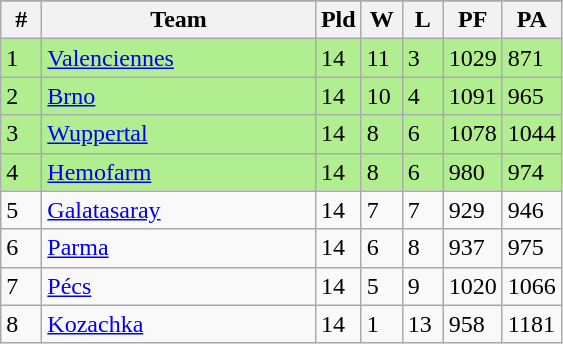<table class=wikitable>
<tr align=center>
</tr>
<tr>
<th width=20>#</th>
<th width=175>Team</th>
<th width=20>Pld</th>
<th width=20>W</th>
<th width=20>L</th>
<th width=30>PF</th>
<th width=30>PA</th>
</tr>
<tr bgcolor=B0EE90>
<td>1</td>
<td align="left"> <a href='#'>Valenciennes</a></td>
<td>14</td>
<td>11</td>
<td>3</td>
<td>1029</td>
<td>871</td>
</tr>
<tr bgcolor=B0EE90>
<td>2</td>
<td align="left"> <a href='#'>Brno</a></td>
<td>14</td>
<td>10</td>
<td>4</td>
<td>1091</td>
<td>965</td>
</tr>
<tr bgcolor=B0EE90>
<td>3</td>
<td align="left"> <a href='#'>Wuppertal</a></td>
<td>14</td>
<td>8</td>
<td>6</td>
<td>1078</td>
<td>1044</td>
</tr>
<tr bgcolor=B0EE90>
<td>4</td>
<td align="left"> <a href='#'>Hemofarm</a></td>
<td>14</td>
<td>8</td>
<td>6</td>
<td>980</td>
<td>974</td>
</tr>
<tr>
<td>5</td>
<td align="left"> <a href='#'>Galatasaray</a></td>
<td>14</td>
<td>7</td>
<td>7</td>
<td>929</td>
<td>946</td>
</tr>
<tr>
<td>6</td>
<td align="left"> <a href='#'>Parma</a></td>
<td>14</td>
<td>6</td>
<td>8</td>
<td>937</td>
<td>975</td>
</tr>
<tr>
<td>7</td>
<td align="left"> <a href='#'>Pécs</a></td>
<td>14</td>
<td>5</td>
<td>9</td>
<td>1020</td>
<td>1066</td>
</tr>
<tr>
<td>8</td>
<td align="left"> <a href='#'>Kozachka</a></td>
<td>14</td>
<td>1</td>
<td>13</td>
<td>958</td>
<td>1181</td>
</tr>
</table>
